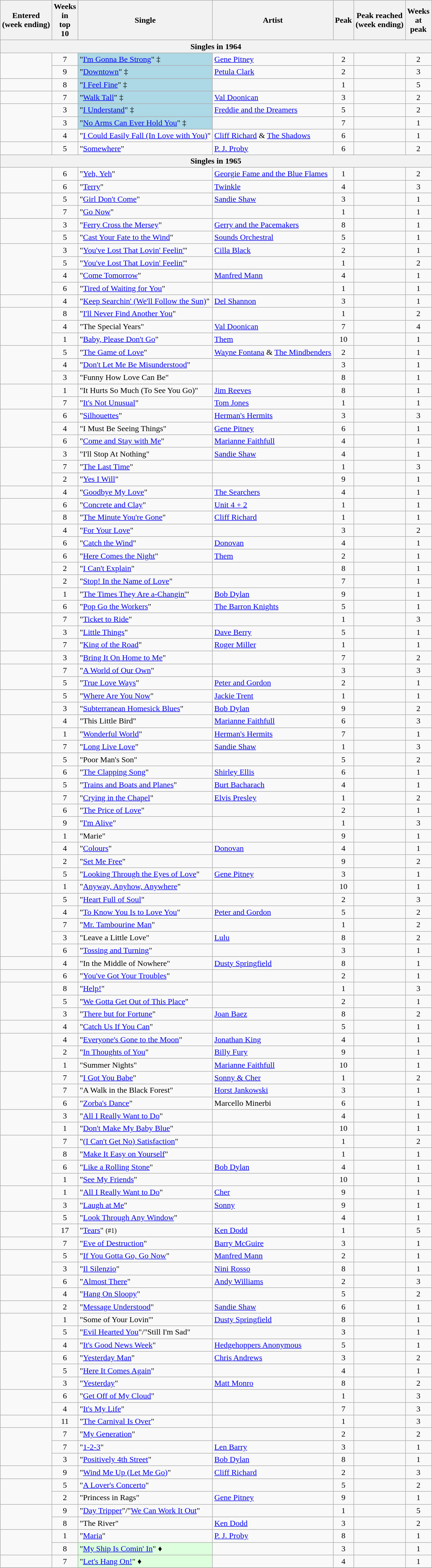<table class="wikitable sortable" style="text-align:center">
<tr>
<th>Entered<br>(week ending)</th>
<th>Weeks<br>in<br>top<br>10</th>
<th>Single</th>
<th>Artist</th>
<th>Peak</th>
<th>Peak reached<br>(week ending)</th>
<th>Weeks<br>at<br>peak</th>
</tr>
<tr>
<th colspan="7">Singles in 1964</th>
</tr>
<tr>
<td rowspan="2"></td>
<td>7</td>
<td align="left" bgcolor=lightblue>"<a href='#'>I'm Gonna Be Strong</a>" ‡</td>
<td align="left"><a href='#'>Gene Pitney</a></td>
<td>2</td>
<td></td>
<td>2</td>
</tr>
<tr>
<td>9</td>
<td align="left" bgcolor=lightblue>"<a href='#'>Downtown</a>" ‡</td>
<td align="left"><a href='#'>Petula Clark</a></td>
<td>2</td>
<td></td>
<td>3</td>
</tr>
<tr>
<td></td>
<td>8</td>
<td align="left" bgcolor=lightblue>"<a href='#'>I Feel Fine</a>" ‡</td>
<td align="left"></td>
<td>1</td>
<td></td>
<td>5</td>
</tr>
<tr>
<td></td>
<td>7</td>
<td align="left" bgcolor=lightblue>"<a href='#'>Walk Tall</a>" ‡</td>
<td align="left"><a href='#'>Val Doonican</a></td>
<td>3</td>
<td></td>
<td>2</td>
</tr>
<tr>
<td rowspan="3"></td>
<td>3</td>
<td align="left" bgcolor=lightblue>"<a href='#'>I Understand</a>" ‡</td>
<td align="left"><a href='#'>Freddie and the Dreamers</a></td>
<td>5</td>
<td></td>
<td>2</td>
</tr>
<tr>
<td>3</td>
<td align="left" bgcolor=lightblue>"<a href='#'>No Arms Can Ever Hold You</a>" ‡</td>
<td align="left"></td>
<td>7</td>
<td></td>
<td>1</td>
</tr>
<tr>
<td>4</td>
<td align="left">"<a href='#'>I Could Easily Fall (In Love with You)</a>"</td>
<td align="left"><a href='#'>Cliff Richard</a> & <a href='#'>The Shadows</a></td>
<td>6</td>
<td></td>
<td>1</td>
</tr>
<tr>
<td></td>
<td>5</td>
<td align="left">"<a href='#'>Somewhere</a>"</td>
<td align="left"><a href='#'>P. J. Proby</a></td>
<td>6</td>
<td></td>
<td>2</td>
</tr>
<tr>
<th colspan="7">Singles in 1965</th>
</tr>
<tr>
<td rowspan="2"></td>
<td>6</td>
<td align="left">"<a href='#'>Yeh, Yeh</a>"</td>
<td align="left"><a href='#'>Georgie Fame and the Blue Flames</a></td>
<td>1</td>
<td></td>
<td>2</td>
</tr>
<tr>
<td>6</td>
<td align="left">"<a href='#'>Terry</a>"</td>
<td align="left"><a href='#'>Twinkle</a></td>
<td>4</td>
<td></td>
<td>3</td>
</tr>
<tr>
<td rowspan="2"></td>
<td>5</td>
<td align="left">"<a href='#'>Girl Don't Come</a>"</td>
<td align="left"><a href='#'>Sandie Shaw</a></td>
<td>3</td>
<td></td>
<td>1</td>
</tr>
<tr>
<td>7</td>
<td align="left">"<a href='#'>Go Now</a>"</td>
<td align="left"></td>
<td>1</td>
<td></td>
<td>1</td>
</tr>
<tr>
<td rowspan="2"></td>
<td>3</td>
<td align="left">"<a href='#'>Ferry Cross the Mersey</a>"</td>
<td align="left"><a href='#'>Gerry and the Pacemakers</a></td>
<td>8</td>
<td></td>
<td>1</td>
</tr>
<tr>
<td>5</td>
<td align="left">"<a href='#'>Cast Your Fate to the Wind</a>"</td>
<td align="left"><a href='#'>Sounds Orchestral</a></td>
<td>5</td>
<td></td>
<td>1</td>
</tr>
<tr>
<td rowspan="4"></td>
<td>3</td>
<td align="left">"<a href='#'>You've Lost That Lovin' Feelin'</a>"</td>
<td align="left"><a href='#'>Cilla Black</a></td>
<td>2</td>
<td></td>
<td>1</td>
</tr>
<tr>
<td>5</td>
<td align="left">"<a href='#'>You've Lost That Lovin' Feelin'</a>"</td>
<td align="left"></td>
<td>1</td>
<td></td>
<td>2</td>
</tr>
<tr>
<td>4</td>
<td align="left">"<a href='#'>Come Tomorrow</a>"</td>
<td align="left"><a href='#'>Manfred Mann</a></td>
<td>4</td>
<td></td>
<td>1</td>
</tr>
<tr>
<td>6</td>
<td align="left">"<a href='#'>Tired of Waiting for You</a>"</td>
<td align="left"></td>
<td>1</td>
<td></td>
<td>1</td>
</tr>
<tr>
<td></td>
<td>4</td>
<td align="left">"<a href='#'>Keep Searchin' (We'll Follow the Sun)</a>"</td>
<td align="left"><a href='#'>Del Shannon</a></td>
<td>3</td>
<td></td>
<td>1</td>
</tr>
<tr>
<td rowspan="3"></td>
<td>8</td>
<td align="left">"<a href='#'>I'll Never Find Another You</a>"</td>
<td align="left"></td>
<td>1</td>
<td></td>
<td>2</td>
</tr>
<tr>
<td>4</td>
<td align="left">"The Special Years"</td>
<td align="left"><a href='#'>Val Doonican</a></td>
<td>7</td>
<td></td>
<td>4</td>
</tr>
<tr>
<td>1</td>
<td align="left">"<a href='#'>Baby, Please Don't Go</a>"</td>
<td align="left"><a href='#'>Them</a></td>
<td>10</td>
<td></td>
<td>1</td>
</tr>
<tr>
<td rowspan="3"></td>
<td>5</td>
<td align="left">"<a href='#'>The Game of Love</a>"</td>
<td align="left"><a href='#'>Wayne Fontana</a> & <a href='#'>The Mindbenders</a></td>
<td>2</td>
<td></td>
<td>1</td>
</tr>
<tr>
<td>4</td>
<td align="left">"<a href='#'>Don't Let Me Be Misunderstood</a>"</td>
<td align="left"></td>
<td>3</td>
<td></td>
<td>1</td>
</tr>
<tr>
<td>3</td>
<td align="left">"Funny How Love Can Be"</td>
<td align="left"></td>
<td>8</td>
<td></td>
<td>1</td>
</tr>
<tr>
<td rowspan="2"></td>
<td>1</td>
<td align="left">"It Hurts So Much (To See You Go)"</td>
<td align="left"><a href='#'>Jim Reeves</a></td>
<td>8</td>
<td></td>
<td>1</td>
</tr>
<tr>
<td>7</td>
<td align="left">"<a href='#'>It's Not Unusual</a>"</td>
<td align="left"><a href='#'>Tom Jones</a></td>
<td>1</td>
<td></td>
<td>1</td>
</tr>
<tr>
<td rowspan="3"></td>
<td>6</td>
<td align="left">"<a href='#'>Silhouettes</a>"</td>
<td align="left"><a href='#'>Herman's Hermits</a></td>
<td>3</td>
<td></td>
<td>3</td>
</tr>
<tr>
<td>4</td>
<td align="left">"I Must Be Seeing Things"</td>
<td align="left"><a href='#'>Gene Pitney</a></td>
<td>6</td>
<td></td>
<td>1</td>
</tr>
<tr>
<td>6</td>
<td align="left">"<a href='#'>Come and Stay with Me</a>"</td>
<td align="left"><a href='#'>Marianne Faithfull</a></td>
<td>4</td>
<td></td>
<td>1</td>
</tr>
<tr>
<td rowspan="3"></td>
<td>3</td>
<td align="left">"I'll Stop At Nothing"</td>
<td align="left"><a href='#'>Sandie Shaw</a></td>
<td>4</td>
<td></td>
<td>1</td>
</tr>
<tr>
<td>7</td>
<td align="left">"<a href='#'>The Last Time</a>"</td>
<td align="left"></td>
<td>1</td>
<td></td>
<td>3</td>
</tr>
<tr>
<td>2</td>
<td align="left">"<a href='#'>Yes I Will</a>"</td>
<td align="left"></td>
<td>9</td>
<td></td>
<td>1</td>
</tr>
<tr>
<td></td>
<td>4</td>
<td align="left">"<a href='#'>Goodbye My Love</a>"</td>
<td align="left"><a href='#'>The Searchers</a></td>
<td>4</td>
<td></td>
<td>1</td>
</tr>
<tr>
<td rowspan="2"></td>
<td>6</td>
<td align="left">"<a href='#'>Concrete and Clay</a>"</td>
<td align="left"><a href='#'>Unit 4 + 2</a></td>
<td>1</td>
<td></td>
<td>1</td>
</tr>
<tr>
<td>8</td>
<td align="left">"<a href='#'>The Minute You're Gone</a>"</td>
<td align="left"><a href='#'>Cliff Richard</a></td>
<td>1</td>
<td></td>
<td>1</td>
</tr>
<tr>
<td rowspan="2"></td>
<td>4</td>
<td align="left">"<a href='#'>For Your Love</a>"</td>
<td align="left"></td>
<td>3</td>
<td></td>
<td>2</td>
</tr>
<tr>
<td>6</td>
<td align="left">"<a href='#'>Catch the Wind</a>"</td>
<td align="left"><a href='#'>Donovan</a></td>
<td>4</td>
<td></td>
<td>1</td>
</tr>
<tr>
<td rowspan="2"></td>
<td>6</td>
<td align="left">"<a href='#'>Here Comes the Night</a>"</td>
<td align="left"><a href='#'>Them</a></td>
<td>2</td>
<td></td>
<td>1</td>
</tr>
<tr>
<td>2</td>
<td align="left">"<a href='#'>I Can't Explain</a>"</td>
<td align="left"></td>
<td>8</td>
<td></td>
<td>1</td>
</tr>
<tr>
<td rowspan="3"></td>
<td>2</td>
<td align="left">"<a href='#'>Stop! In the Name of Love</a>" </td>
<td align="left"></td>
<td>7</td>
<td></td>
<td>1</td>
</tr>
<tr>
<td>1</td>
<td align="left">"<a href='#'>The Times They Are a-Changin'</a>"</td>
<td align="left"><a href='#'>Bob Dylan</a></td>
<td>9</td>
<td></td>
<td>1</td>
</tr>
<tr>
<td>6</td>
<td align="left">"<a href='#'>Pop Go the Workers</a>"</td>
<td align="left"><a href='#'>The Barron Knights</a></td>
<td>5</td>
<td></td>
<td>1</td>
</tr>
<tr>
<td rowspan="3"></td>
<td>7</td>
<td align="left">"<a href='#'>Ticket to Ride</a>"</td>
<td align="left"></td>
<td>1</td>
<td></td>
<td>3</td>
</tr>
<tr>
<td>3</td>
<td align="left">"<a href='#'>Little Things</a>"</td>
<td align="left"><a href='#'>Dave Berry</a></td>
<td>5</td>
<td></td>
<td>1</td>
</tr>
<tr>
<td>7</td>
<td align="left">"<a href='#'>King of the Road</a>"</td>
<td align="left"><a href='#'>Roger Miller</a></td>
<td>1</td>
<td></td>
<td>1</td>
</tr>
<tr>
<td></td>
<td>3</td>
<td align="left">"<a href='#'>Bring It On Home to Me</a>"</td>
<td align="left"></td>
<td>7</td>
<td></td>
<td>2</td>
</tr>
<tr>
<td rowspan="2"></td>
<td>7</td>
<td align="left">"<a href='#'>A World of Our Own</a>"</td>
<td align="left"></td>
<td>3</td>
<td></td>
<td>3</td>
</tr>
<tr>
<td>5</td>
<td align="left">"<a href='#'>True Love Ways</a>"</td>
<td align="left"><a href='#'>Peter and Gordon</a></td>
<td>2</td>
<td></td>
<td>1</td>
</tr>
<tr>
<td rowspan="2"></td>
<td>5</td>
<td align="left">"<a href='#'>Where Are You Now</a>" </td>
<td align="left"><a href='#'>Jackie Trent</a></td>
<td>1</td>
<td></td>
<td>1</td>
</tr>
<tr>
<td>3</td>
<td align="left">"<a href='#'>Subterranean Homesick Blues</a>"</td>
<td align="left"><a href='#'>Bob Dylan</a></td>
<td>9</td>
<td></td>
<td>2</td>
</tr>
<tr>
<td rowspan="3"></td>
<td>4</td>
<td align="left">"This Little Bird"</td>
<td align="left"><a href='#'>Marianne Faithfull</a></td>
<td>6</td>
<td></td>
<td>3</td>
</tr>
<tr>
<td>1</td>
<td align="left">"<a href='#'>Wonderful World</a>"</td>
<td align="left"><a href='#'>Herman's Hermits</a></td>
<td>7</td>
<td></td>
<td>1</td>
</tr>
<tr>
<td>7</td>
<td align="left">"<a href='#'>Long Live Love</a>"</td>
<td align="left"><a href='#'>Sandie Shaw</a></td>
<td>1</td>
<td></td>
<td>3</td>
</tr>
<tr>
<td rowspan="2"></td>
<td>5</td>
<td align="left">"Poor Man's Son"</td>
<td align="left"></td>
<td>5</td>
<td></td>
<td>2</td>
</tr>
<tr>
<td>6</td>
<td align="left">"<a href='#'>The Clapping Song</a>"</td>
<td align="left"><a href='#'>Shirley Ellis</a></td>
<td>6</td>
<td></td>
<td>1</td>
</tr>
<tr>
<td></td>
<td>5</td>
<td align="left">"<a href='#'>Trains and Boats and Planes</a>"</td>
<td align="left"><a href='#'>Burt Bacharach</a></td>
<td>4</td>
<td></td>
<td>1</td>
</tr>
<tr>
<td rowspan="3"></td>
<td>7</td>
<td align="left">"<a href='#'>Crying in the Chapel</a>"</td>
<td align="left"><a href='#'>Elvis Presley</a></td>
<td>1</td>
<td></td>
<td>2</td>
</tr>
<tr>
<td>6</td>
<td align="left">"<a href='#'>The Price of Love</a>"</td>
<td align="left"></td>
<td>2</td>
<td></td>
<td>1</td>
</tr>
<tr>
<td>9</td>
<td align="left">"<a href='#'>I'm Alive</a>"</td>
<td align="left"></td>
<td>1</td>
<td></td>
<td>3</td>
</tr>
<tr>
<td rowspan="2"></td>
<td>1</td>
<td align="left">"Marie"</td>
<td align="left"></td>
<td>9</td>
<td></td>
<td>1</td>
</tr>
<tr>
<td>4</td>
<td align="left">"<a href='#'>Colours</a>"</td>
<td align="left"><a href='#'>Donovan</a></td>
<td>4</td>
<td></td>
<td>1</td>
</tr>
<tr>
<td rowspan="2"></td>
<td>2</td>
<td align="left">"<a href='#'>Set Me Free</a>" </td>
<td align="left"></td>
<td>9</td>
<td></td>
<td>2</td>
</tr>
<tr>
<td>5</td>
<td align="left">"<a href='#'>Looking Through the Eyes of Love</a>"</td>
<td align="left"><a href='#'>Gene Pitney</a></td>
<td>3</td>
<td></td>
<td>1</td>
</tr>
<tr>
<td></td>
<td>1</td>
<td align="left">"<a href='#'>Anyway, Anyhow, Anywhere</a>"</td>
<td align="left"></td>
<td>10</td>
<td></td>
<td>1</td>
</tr>
<tr>
<td rowspan="5"></td>
<td>5</td>
<td align="left">"<a href='#'>Heart Full of Soul</a>"</td>
<td align="left"></td>
<td>2</td>
<td></td>
<td>3</td>
</tr>
<tr>
<td>4</td>
<td align="left">"<a href='#'>To Know You Is to Love You</a>"</td>
<td align="left"><a href='#'>Peter and Gordon</a></td>
<td>5</td>
<td></td>
<td>2</td>
</tr>
<tr>
<td>7</td>
<td align="left">"<a href='#'>Mr. Tambourine Man</a>"</td>
<td align="left"></td>
<td>1</td>
<td></td>
<td>2</td>
</tr>
<tr>
<td>3</td>
<td align="left">"Leave a Little Love"</td>
<td align="left"><a href='#'>Lulu</a></td>
<td>8</td>
<td></td>
<td>2</td>
</tr>
<tr>
<td>6</td>
<td align="left">"<a href='#'>Tossing and Turning</a>"</td>
<td align="left"></td>
<td>3</td>
<td></td>
<td>1</td>
</tr>
<tr>
<td></td>
<td>4</td>
<td align="left">"In the Middle of Nowhere"</td>
<td align="left"><a href='#'>Dusty Springfield</a></td>
<td>8</td>
<td></td>
<td>1</td>
</tr>
<tr>
<td></td>
<td>6</td>
<td align="left">"<a href='#'>You've Got Your Troubles</a>"</td>
<td align="left"></td>
<td>2</td>
<td></td>
<td>1</td>
</tr>
<tr>
<td rowspan="3"></td>
<td>8</td>
<td align="left">"<a href='#'>Help!</a>"</td>
<td align="left"></td>
<td>1</td>
<td></td>
<td>3</td>
</tr>
<tr>
<td>5</td>
<td align="left">"<a href='#'>We Gotta Get Out of This Place</a>"</td>
<td align="left"></td>
<td>2</td>
<td></td>
<td>1</td>
</tr>
<tr>
<td>3</td>
<td align="left">"<a href='#'>There but for Fortune</a>"</td>
<td align="left"><a href='#'>Joan Baez</a></td>
<td>8</td>
<td></td>
<td>2</td>
</tr>
<tr>
<td></td>
<td>4</td>
<td align="left">"<a href='#'>Catch Us If You Can</a>"</td>
<td align="left"></td>
<td>5</td>
<td></td>
<td>1</td>
</tr>
<tr>
<td rowspan="3"></td>
<td>4</td>
<td align="left">"<a href='#'>Everyone's Gone to the Moon</a>"</td>
<td align="left"><a href='#'>Jonathan King</a></td>
<td>4</td>
<td></td>
<td>1</td>
</tr>
<tr>
<td>2</td>
<td align="left">"<a href='#'>In Thoughts of You</a>"</td>
<td align="left"><a href='#'>Billy Fury</a></td>
<td>9</td>
<td></td>
<td>1</td>
</tr>
<tr>
<td>1</td>
<td align="left">"Summer Nights"</td>
<td align="left"><a href='#'>Marianne Faithfull</a></td>
<td>10</td>
<td></td>
<td>1</td>
</tr>
<tr>
<td rowspan="3"></td>
<td>7</td>
<td align="left">"<a href='#'>I Got You Babe</a>"</td>
<td align="left"><a href='#'>Sonny & Cher</a></td>
<td>1</td>
<td></td>
<td>2</td>
</tr>
<tr>
<td>7</td>
<td align="left">"A Walk in the Black Forest"</td>
<td align="left"><a href='#'>Horst Jankowski</a></td>
<td>3</td>
<td></td>
<td>1</td>
</tr>
<tr>
<td>6</td>
<td align="left">"<a href='#'>Zorba's Dance</a>"</td>
<td align="left">Marcello Minerbi</td>
<td>6</td>
<td></td>
<td>1</td>
</tr>
<tr>
<td rowspan="2"></td>
<td>3</td>
<td align="left">"<a href='#'>All I Really Want to Do</a>"</td>
<td align="left"></td>
<td>4</td>
<td></td>
<td>1</td>
</tr>
<tr>
<td>1</td>
<td align="left">"<a href='#'>Don't Make My Baby Blue</a>"</td>
<td align="left"></td>
<td>10</td>
<td></td>
<td>1</td>
</tr>
<tr>
<td rowspan="4"></td>
<td>7</td>
<td align="left">"<a href='#'>(I Can't Get No) Satisfaction</a>"</td>
<td align="left"></td>
<td>1</td>
<td></td>
<td>2</td>
</tr>
<tr>
<td>8</td>
<td align="left">"<a href='#'>Make It Easy on Yourself</a>"</td>
<td align="left"></td>
<td>1</td>
<td></td>
<td>1</td>
</tr>
<tr>
<td>6</td>
<td align="left">"<a href='#'>Like a Rolling Stone</a>"</td>
<td align="left"><a href='#'>Bob Dylan</a></td>
<td>4</td>
<td></td>
<td>1</td>
</tr>
<tr>
<td>1</td>
<td align="left">"<a href='#'>See My Friends</a>"</td>
<td align="left"></td>
<td>10</td>
<td></td>
<td>1</td>
</tr>
<tr>
<td rowspan="2"></td>
<td>1</td>
<td align="left">"<a href='#'>All I Really Want to Do</a>"</td>
<td align="left"><a href='#'>Cher</a></td>
<td>9</td>
<td></td>
<td>1</td>
</tr>
<tr>
<td>3</td>
<td align="left">"<a href='#'>Laugh at Me</a>"</td>
<td align="left"><a href='#'>Sonny</a></td>
<td>9</td>
<td></td>
<td>1</td>
</tr>
<tr>
<td rowspan="2"></td>
<td>5</td>
<td align="left">"<a href='#'>Look Through Any Window</a>"</td>
<td align="left"></td>
<td>4</td>
<td></td>
<td>1</td>
</tr>
<tr>
<td>17</td>
<td align="left">"<a href='#'>Tears</a>" <small>(#1)</small></td>
<td align="left"><a href='#'>Ken Dodd</a></td>
<td>1</td>
<td></td>
<td>5</td>
</tr>
<tr>
<td></td>
<td>7</td>
<td align="left">"<a href='#'>Eve of Destruction</a>"</td>
<td align="left"><a href='#'>Barry McGuire</a></td>
<td>3</td>
<td></td>
<td>1</td>
</tr>
<tr>
<td rowspan="2"></td>
<td>5</td>
<td align="left">"<a href='#'>If You Gotta Go, Go Now</a>"</td>
<td align="left"><a href='#'>Manfred Mann</a></td>
<td>2</td>
<td></td>
<td>1</td>
</tr>
<tr>
<td>3</td>
<td align="left">"<a href='#'>Il Silenzio</a>"</td>
<td align="left"><a href='#'>Nini Rosso</a></td>
<td>8</td>
<td></td>
<td>1</td>
</tr>
<tr>
<td rowspan="2"></td>
<td>6</td>
<td align="left">"<a href='#'>Almost There</a>"</td>
<td align="left"><a href='#'>Andy Williams</a></td>
<td>2</td>
<td></td>
<td>3</td>
</tr>
<tr>
<td>4</td>
<td align="left">"<a href='#'>Hang On Sloopy</a>"</td>
<td align="left"></td>
<td>5</td>
<td></td>
<td>2</td>
</tr>
<tr>
<td></td>
<td>2</td>
<td align="left">"<a href='#'>Message Understood</a>"</td>
<td align="left"><a href='#'>Sandie Shaw</a></td>
<td>6</td>
<td></td>
<td>1</td>
</tr>
<tr>
<td rowspan="3"></td>
<td>1</td>
<td align="left">"Some of Your Lovin'"</td>
<td align="left"><a href='#'>Dusty Springfield</a></td>
<td>8</td>
<td></td>
<td>1</td>
</tr>
<tr>
<td>5</td>
<td align="left">"<a href='#'>Evil Hearted You</a>"/"Still I'm Sad"</td>
<td align="left"></td>
<td>3</td>
<td></td>
<td>1</td>
</tr>
<tr>
<td>4</td>
<td align="left">"<a href='#'>It's Good News Week</a>"</td>
<td align="left"><a href='#'>Hedgehoppers Anonymous</a></td>
<td>5</td>
<td></td>
<td>1</td>
</tr>
<tr>
<td rowspan="3"></td>
<td>6</td>
<td align="left">"<a href='#'>Yesterday Man</a>"</td>
<td align="left"><a href='#'>Chris Andrews</a></td>
<td>3</td>
<td></td>
<td>2</td>
</tr>
<tr>
<td>5</td>
<td align="left">"<a href='#'>Here It Comes Again</a>"</td>
<td align="left"></td>
<td>4</td>
<td></td>
<td>1</td>
</tr>
<tr>
<td>3</td>
<td align="left">"<a href='#'>Yesterday</a>"</td>
<td align="left"><a href='#'>Matt Monro</a></td>
<td>8</td>
<td></td>
<td>2</td>
</tr>
<tr>
<td rowspan="2"></td>
<td>6</td>
<td align="left">"<a href='#'>Get Off of My Cloud</a>"</td>
<td align="left"></td>
<td>1</td>
<td></td>
<td>3</td>
</tr>
<tr>
<td>4</td>
<td align="left">"<a href='#'>It's My Life</a>"</td>
<td align="left"></td>
<td>7</td>
<td></td>
<td>3</td>
</tr>
<tr>
<td></td>
<td>11</td>
<td align="left">"<a href='#'>The Carnival Is Over</a>"</td>
<td align="left"></td>
<td>1</td>
<td></td>
<td>3</td>
</tr>
<tr>
<td rowspan="3"></td>
<td>7</td>
<td align="left">"<a href='#'>My Generation</a>"</td>
<td align="left"></td>
<td>2</td>
<td></td>
<td>2</td>
</tr>
<tr>
<td>7</td>
<td align="left">"<a href='#'>1-2-3</a>"</td>
<td align="left"><a href='#'>Len Barry</a></td>
<td>3</td>
<td></td>
<td>1</td>
</tr>
<tr>
<td>3</td>
<td align="left">"<a href='#'>Positively 4th Street</a>"</td>
<td align="left"><a href='#'>Bob Dylan</a></td>
<td>8</td>
<td></td>
<td>1</td>
</tr>
<tr>
<td></td>
<td>9</td>
<td align="left">"<a href='#'>Wind Me Up (Let Me Go)</a>"</td>
<td align="left"><a href='#'>Cliff Richard</a></td>
<td>2</td>
<td></td>
<td>3</td>
</tr>
<tr>
<td rowspan="2"></td>
<td>5</td>
<td align="left">"<a href='#'>A Lover's Concerto</a>"</td>
<td align="left"></td>
<td>5</td>
<td></td>
<td>2</td>
</tr>
<tr>
<td>2</td>
<td align="left">"Princess in Rags"</td>
<td align="left"><a href='#'>Gene Pitney</a></td>
<td>9</td>
<td></td>
<td>1</td>
</tr>
<tr>
<td rowspan="2"></td>
<td>9</td>
<td align="left">"<a href='#'>Day Tripper</a>"/"<a href='#'>We Can Work It Out</a>"</td>
<td align="left"></td>
<td>1</td>
<td></td>
<td>5</td>
</tr>
<tr>
<td>8</td>
<td align="left">"The River"</td>
<td align="left"><a href='#'>Ken Dodd</a></td>
<td>3</td>
<td></td>
<td>2</td>
</tr>
<tr>
<td rowspan="2"></td>
<td>1</td>
<td align="left">"<a href='#'>Maria</a>"</td>
<td align="left"><a href='#'>P. J. Proby</a></td>
<td>8</td>
<td></td>
<td>1</td>
</tr>
<tr>
<td>8</td>
<td align="left" bgcolor=#DDFFDD>"<a href='#'>My Ship Is Comin' In</a>" ♦</td>
<td align="left"></td>
<td>3</td>
<td></td>
<td>1</td>
</tr>
<tr>
<td></td>
<td>7</td>
<td align="left" bgcolor=#DDFFDD>"<a href='#'>Let's Hang On!</a>" ♦</td>
<td align="left"></td>
<td>4</td>
<td></td>
<td>1</td>
</tr>
<tr>
</tr>
</table>
